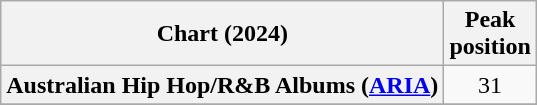<table class="wikitable sortable plainrowheaders" style="text-align:center">
<tr>
<th scope="col">Chart (2024)</th>
<th scope="col">Peak<br>position</th>
</tr>
<tr>
<th scope="row">Australian Hip Hop/R&B Albums (<a href='#'>ARIA</a>)</th>
<td>31</td>
</tr>
<tr>
</tr>
<tr>
</tr>
<tr>
</tr>
<tr>
</tr>
<tr>
</tr>
<tr>
</tr>
<tr>
</tr>
</table>
